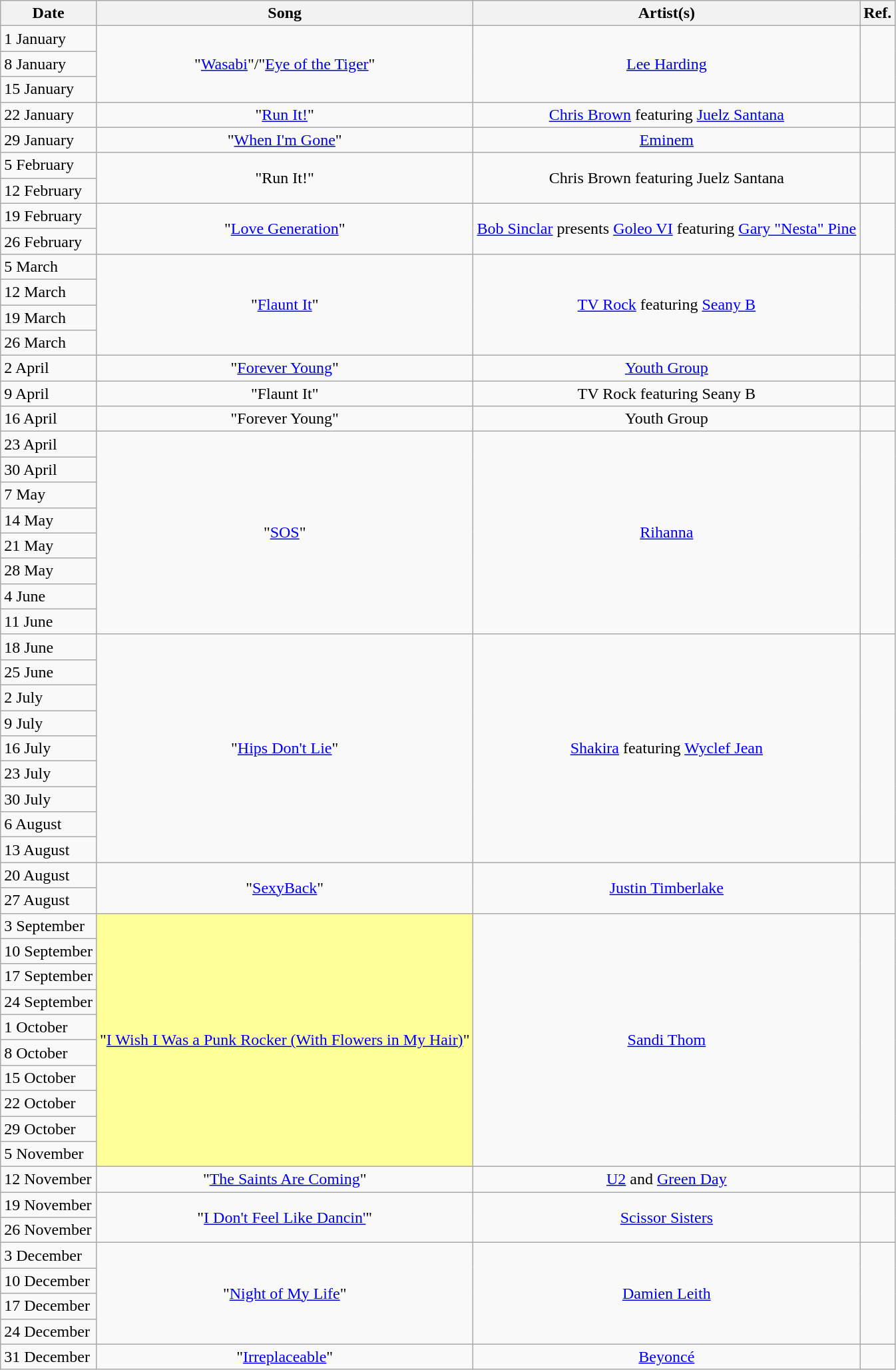<table class="wikitable">
<tr>
<th style="text-align: center;">Date</th>
<th style="text-align: center;">Song</th>
<th style="text-align: center;">Artist(s)</th>
<th style="text-align: center;">Ref.</th>
</tr>
<tr>
<td>1 January</td>
<td rowspan="3" style="text-align: center;">"<a href='#'>Wasabi</a>"/"<a href='#'>Eye of the Tiger</a>"</td>
<td rowspan="3" style="text-align: center;"><a href='#'>Lee Harding</a></td>
<td rowspan="3" style="text-align: center;"></td>
</tr>
<tr>
<td>8 January</td>
</tr>
<tr>
<td>15 January</td>
</tr>
<tr>
<td>22 January</td>
<td style="text-align: center;">"<a href='#'>Run It!</a>"</td>
<td style="text-align: center;"><a href='#'>Chris Brown</a> featuring <a href='#'>Juelz Santana</a></td>
<td style="text-align: center;"></td>
</tr>
<tr>
<td>29 January</td>
<td style="text-align: center;">"<a href='#'>When I'm Gone</a>"</td>
<td style="text-align: center;"><a href='#'>Eminem</a></td>
<td style="text-align: center;"></td>
</tr>
<tr>
<td>5 February</td>
<td rowspan="2" style="text-align: center;">"Run It!"</td>
<td rowspan="2" style="text-align: center;">Chris Brown featuring Juelz Santana</td>
<td rowspan="2" style="text-align: center;"></td>
</tr>
<tr>
<td>12 February</td>
</tr>
<tr>
<td>19 February</td>
<td rowspan="2" style="text-align: center;">"<a href='#'>Love Generation</a>"</td>
<td rowspan="2" style="text-align: center;"><a href='#'>Bob Sinclar</a> presents <a href='#'>Goleo VI</a> featuring <a href='#'>Gary "Nesta" Pine</a></td>
<td rowspan="2" style="text-align: center;"></td>
</tr>
<tr>
<td>26 February</td>
</tr>
<tr>
<td>5 March</td>
<td rowspan="4" style="text-align: center;">"<a href='#'>Flaunt It</a>"</td>
<td rowspan="4" style="text-align: center;"><a href='#'>TV Rock</a> featuring <a href='#'>Seany B</a></td>
<td rowspan="4" style="text-align: center;"></td>
</tr>
<tr>
<td>12 March</td>
</tr>
<tr>
<td>19 March</td>
</tr>
<tr>
<td>26 March</td>
</tr>
<tr>
<td>2 April</td>
<td style="text-align: center;">"<a href='#'>Forever Young</a>"</td>
<td style="text-align: center;"><a href='#'>Youth Group</a></td>
<td style="text-align: center;"></td>
</tr>
<tr>
<td>9 April</td>
<td style="text-align: center;">"Flaunt It"</td>
<td style="text-align: center;">TV Rock featuring Seany B</td>
<td style="text-align: center;"></td>
</tr>
<tr>
<td>16 April</td>
<td style="text-align: center;">"Forever Young"</td>
<td style="text-align: center;">Youth Group</td>
<td style="text-align: center;"></td>
</tr>
<tr>
<td>23 April</td>
<td rowspan="8" style="text-align: center;">"<a href='#'>SOS</a>"</td>
<td rowspan="8" style="text-align: center;"><a href='#'>Rihanna</a></td>
<td rowspan="8" style="text-align: center;"></td>
</tr>
<tr>
<td>30 April</td>
</tr>
<tr>
<td>7 May</td>
</tr>
<tr>
<td>14 May</td>
</tr>
<tr>
<td>21 May</td>
</tr>
<tr>
<td>28 May</td>
</tr>
<tr>
<td>4 June</td>
</tr>
<tr>
<td>11 June</td>
</tr>
<tr>
<td>18 June</td>
<td rowspan="9" style="text-align: center;">"<a href='#'>Hips Don't Lie</a>"</td>
<td rowspan="9" style="text-align: center;"><a href='#'>Shakira</a> featuring <a href='#'>Wyclef Jean</a></td>
<td rowspan="9" style="text-align: center;"></td>
</tr>
<tr>
<td>25 June</td>
</tr>
<tr>
<td>2 July</td>
</tr>
<tr>
<td>9 July</td>
</tr>
<tr>
<td>16 July</td>
</tr>
<tr>
<td>23 July</td>
</tr>
<tr>
<td>30 July</td>
</tr>
<tr>
<td>6 August</td>
</tr>
<tr>
<td>13 August</td>
</tr>
<tr>
<td>20 August</td>
<td rowspan="2" style="text-align: center;">"<a href='#'>SexyBack</a>"</td>
<td rowspan="2" style="text-align: center;"><a href='#'>Justin Timberlake</a></td>
<td rowspan="2" style="text-align: center;"></td>
</tr>
<tr>
<td>27 August</td>
</tr>
<tr>
<td>3 September</td>
<td bgcolor=#FFFF99 rowspan="10" style="text-align: center;">"<a href='#'>I Wish I Was a Punk Rocker (With Flowers in My Hair)</a>"</td>
<td rowspan="10" style="text-align: center;"><a href='#'>Sandi Thom</a></td>
<td rowspan="10" style="text-align: center;"></td>
</tr>
<tr>
<td>10 September</td>
</tr>
<tr>
<td>17 September</td>
</tr>
<tr>
<td>24 September</td>
</tr>
<tr>
<td>1 October</td>
</tr>
<tr>
<td>8 October</td>
</tr>
<tr>
<td>15 October</td>
</tr>
<tr>
<td>22 October</td>
</tr>
<tr>
<td>29 October</td>
</tr>
<tr>
<td>5 November</td>
</tr>
<tr>
<td>12 November</td>
<td style="text-align: center;">"<a href='#'>The Saints Are Coming</a>"</td>
<td style="text-align: center;"><a href='#'>U2</a> and <a href='#'>Green Day</a></td>
<td style="text-align: center;"></td>
</tr>
<tr>
<td>19 November</td>
<td rowspan="2" style="text-align: center;">"<a href='#'>I Don't Feel Like Dancin'</a>"</td>
<td rowspan="2" style="text-align: center;"><a href='#'>Scissor Sisters</a></td>
<td rowspan="2" style="text-align: center;"></td>
</tr>
<tr>
<td>26 November</td>
</tr>
<tr>
<td>3 December</td>
<td rowspan="4" style="text-align: center;">"<a href='#'>Night of My Life</a>"</td>
<td rowspan="4" style="text-align: center;"><a href='#'>Damien Leith</a></td>
<td rowspan="4" style="text-align: center;"></td>
</tr>
<tr>
<td>10 December</td>
</tr>
<tr>
<td>17 December</td>
</tr>
<tr>
<td>24 December</td>
</tr>
<tr>
<td>31 December</td>
<td style="text-align: center;">"<a href='#'>Irreplaceable</a>"</td>
<td style="text-align: center;"><a href='#'>Beyoncé</a></td>
<td style="text-align: center;"></td>
</tr>
</table>
